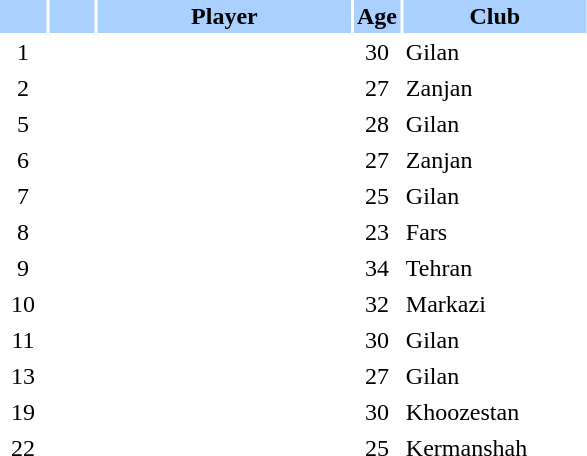<table class="sortable" border="0" cellspacing="2" cellpadding="2">
<tr style="background-color:#AAD0FF">
<th width=8%></th>
<th width=8%></th>
<th width=44%>Player</th>
<th width=8%>Age</th>
<th width=32%>Club</th>
</tr>
<tr>
<td style="text-align: center;">1</td>
<td style="text-align: center;"></td>
<td></td>
<td style="text-align: center;">30</td>
<td>Gilan</td>
</tr>
<tr>
<td style="text-align: center;">2</td>
<td style="text-align: center;"></td>
<td></td>
<td style="text-align: center;">27</td>
<td>Zanjan</td>
</tr>
<tr>
<td style="text-align: center;">5</td>
<td style="text-align: center;"></td>
<td></td>
<td style="text-align: center;">28</td>
<td>Gilan</td>
</tr>
<tr>
<td style="text-align: center;">6</td>
<td style="text-align: center;"></td>
<td></td>
<td style="text-align: center;">27</td>
<td>Zanjan</td>
</tr>
<tr>
<td style="text-align: center;">7</td>
<td style="text-align: center;"></td>
<td></td>
<td style="text-align: center;">25</td>
<td>Gilan</td>
</tr>
<tr>
<td style="text-align: center;">8</td>
<td style="text-align: center;"></td>
<td></td>
<td style="text-align: center;">23</td>
<td>Fars</td>
</tr>
<tr>
<td style="text-align: center;">9</td>
<td style="text-align: center;"></td>
<td></td>
<td style="text-align: center;">34</td>
<td>Tehran</td>
</tr>
<tr>
<td style="text-align: center;">10</td>
<td style="text-align: center;"></td>
<td></td>
<td style="text-align: center;">32</td>
<td>Markazi</td>
</tr>
<tr>
<td style="text-align: center;">11</td>
<td style="text-align: center;"></td>
<td></td>
<td style="text-align: center;">30</td>
<td>Gilan</td>
</tr>
<tr>
<td style="text-align: center;">13</td>
<td style="text-align: center;"></td>
<td></td>
<td style="text-align: center;">27</td>
<td>Gilan</td>
</tr>
<tr>
<td style="text-align: center;">19</td>
<td style="text-align: center;"></td>
<td></td>
<td style="text-align: center;">30</td>
<td>Khoozestan</td>
</tr>
<tr>
<td style="text-align: center;">22</td>
<td style="text-align: center;"></td>
<td></td>
<td style="text-align: center;">25</td>
<td>Kermanshah</td>
</tr>
</table>
